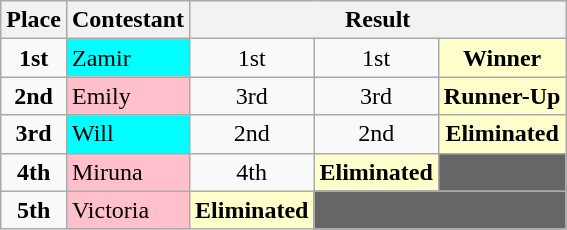<table class="wikitable">
<tr>
<th>Place</th>
<th>Contestant</th>
<th colspan="14" align="center">Result</th>
</tr>
<tr>
<td align="center"><strong>1st</strong></td>
<td bgcolor="cyan">Zamir</td>
<td align="center">1st</td>
<td align="center">1st</td>
<td bgcolor="FFFFCC" align="center"><strong>Winner</strong></td>
</tr>
<tr>
<td align="center"><strong>2nd</strong></td>
<td bgcolor="pink">Emily</td>
<td align="center">3rd</td>
<td align="center">3rd</td>
<td bgcolor="FFFFCC" align="center"><strong>Runner-Up</strong></td>
</tr>
<tr>
<td align="center"><strong>3rd</strong></td>
<td bgcolor="cyan">Will</td>
<td align="center">2nd</td>
<td align="center">2nd</td>
<td bgcolor="FFFFCC" align="center"><strong>Eliminated</strong></td>
</tr>
<tr>
<td align="center"><strong>4th</strong></td>
<td bgcolor="pink">Miruna</td>
<td align="center">4th</td>
<td bgcolor="FFFFCC" align="center"><strong>Eliminated</strong></td>
<td colspan="1" bgcolor="666666"></td>
</tr>
<tr>
<td align="center"><strong>5th</strong></td>
<td bgcolor="pink">Victoria</td>
<td bgcolor="FFFFCC" align="center"><strong>Eliminated</strong></td>
<td colspan="2" bgcolor="666666"></td>
</tr>
</table>
